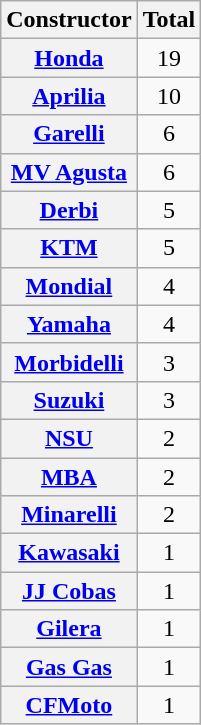<table class="sortable plainrowheaders wikitable">
<tr>
<th scope=col>Constructor</th>
<th scope=col>Total</th>
</tr>
<tr>
<th scope=row> <a href='#'>Honda</a></th>
<td align=center>19</td>
</tr>
<tr>
<th scope=row> <a href='#'>Aprilia</a></th>
<td align=center>10</td>
</tr>
<tr>
<th scope=row> <a href='#'>Garelli</a></th>
<td align=center>6</td>
</tr>
<tr>
<th scope=row> <a href='#'>MV Agusta</a></th>
<td align=center>6</td>
</tr>
<tr>
<th scope=row> <a href='#'>Derbi</a></th>
<td align=center>5</td>
</tr>
<tr>
<th scope=row> <a href='#'>KTM</a></th>
<td align=center>5</td>
</tr>
<tr>
<th scope=row> <a href='#'>Mondial</a></th>
<td align=center>4</td>
</tr>
<tr>
<th scope=row> <a href='#'>Yamaha</a></th>
<td align=center>4</td>
</tr>
<tr>
<th scope=row> <a href='#'>Morbidelli</a></th>
<td align=center>3</td>
</tr>
<tr>
<th scope=row> <a href='#'>Suzuki</a></th>
<td align=center>3</td>
</tr>
<tr>
<th scope=row> <a href='#'>NSU</a></th>
<td align=center>2</td>
</tr>
<tr>
<th scope=row> <a href='#'>MBA</a></th>
<td align=center>2</td>
</tr>
<tr>
<th scope=row> <a href='#'>Minarelli</a></th>
<td align=center>2</td>
</tr>
<tr>
<th scope=row> <a href='#'>Kawasaki</a></th>
<td align=center>1</td>
</tr>
<tr>
<th scope=row> <a href='#'>JJ Cobas</a></th>
<td align=center>1</td>
</tr>
<tr>
<th scope=row> <a href='#'>Gilera</a></th>
<td align=center>1</td>
</tr>
<tr>
<th scope=row> <a href='#'>Gas Gas</a></th>
<td align=center>1</td>
</tr>
<tr>
<th scope=row> <a href='#'>CFMoto</a></th>
<td align=center>1</td>
</tr>
</table>
